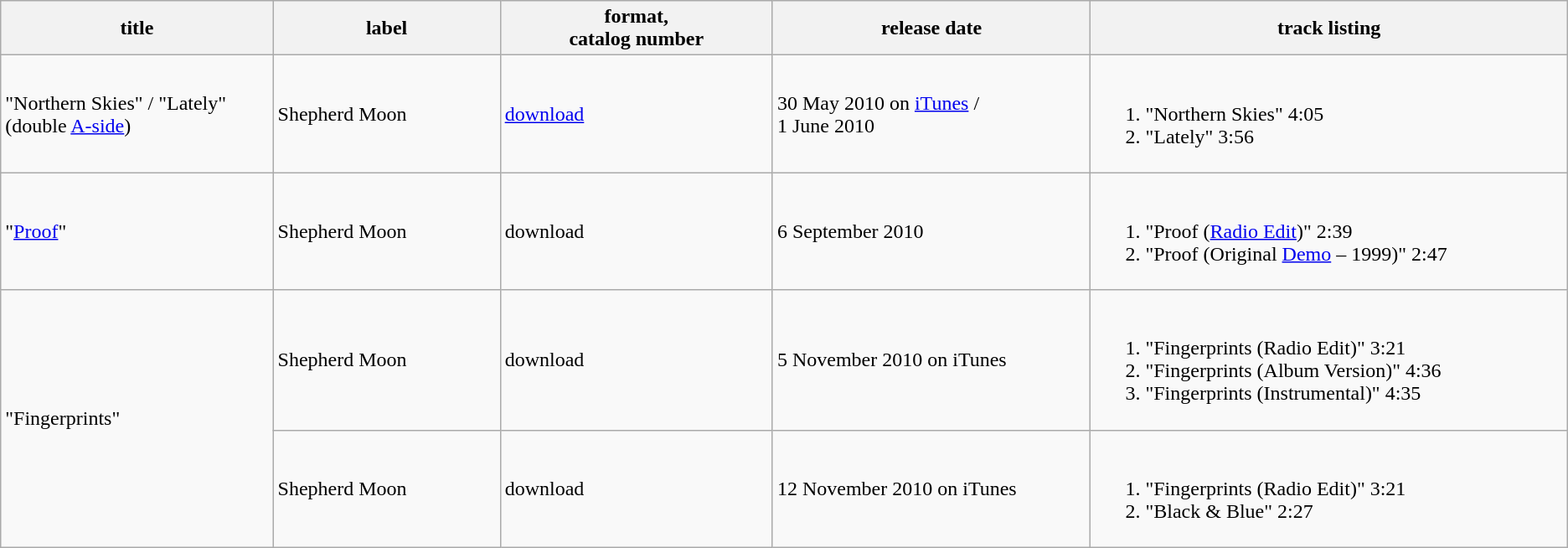<table class="wikitable">
<tr>
<th style="width: 12%">title</th>
<th style="width: 10%">label</th>
<th style="width: 12%">format,<br>catalog number</th>
<th style="width: 14%">release date</th>
<th style="width: 21%">track listing</th>
</tr>
<tr>
<td>"Northern Skies" / "Lately"<br> (double <a href='#'>A-side</a>)</td>
<td>Shepherd Moon</td>
<td><a href='#'>download</a></td>
<td>30 May 2010 on <a href='#'>iTunes</a> /<br>1 June 2010</td>
<td><br><ol><li>"Northern Skies"	4:05</li><li>"Lately"		3:56</li></ol></td>
</tr>
<tr>
<td>"<a href='#'>Proof</a>"</td>
<td>Shepherd Moon</td>
<td>download</td>
<td>6 September 2010</td>
<td><br><ol><li>"Proof (<a href='#'>Radio Edit</a>)"	2:39</li><li>"Proof (Original <a href='#'>Demo</a> – 1999)"	2:47</li></ol></td>
</tr>
<tr>
<td rowspan="2">"Fingerprints"</td>
<td>Shepherd Moon</td>
<td>download</td>
<td>5 November 2010 on iTunes</td>
<td><br><ol><li>"Fingerprints (Radio Edit)"		3:21</li><li>"Fingerprints (Album Version)"	4:36</li><li>"Fingerprints (Instrumental)"		4:35</li></ol></td>
</tr>
<tr>
<td>Shepherd Moon</td>
<td>download</td>
<td>12 November 2010 on iTunes</td>
<td><br><ol><li>"Fingerprints (Radio Edit)"	3:21</li><li>"Black & Blue"		2:27</li></ol></td>
</tr>
</table>
